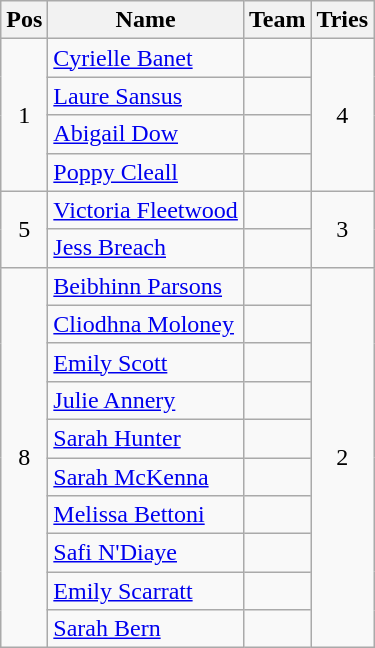<table class="wikitable" style="text-align:center">
<tr>
<th>Pos</th>
<th>Name</th>
<th>Team</th>
<th>Tries</th>
</tr>
<tr>
<td rowspan=4>1</td>
<td align="left"><a href='#'>Cyrielle Banet</a></td>
<td align="left"></td>
<td rowspan=4>4</td>
</tr>
<tr>
<td align="left"><a href='#'>Laure Sansus</a></td>
<td align="left"></td>
</tr>
<tr>
<td align="left"><a href='#'>Abigail Dow</a></td>
<td align="left"></td>
</tr>
<tr>
<td align="left"><a href='#'>Poppy Cleall</a></td>
<td align="left"></td>
</tr>
<tr>
<td rowspan=2>5</td>
<td align="left"><a href='#'>Victoria Fleetwood</a></td>
<td align="left"></td>
<td rowspan=2>3</td>
</tr>
<tr>
<td align="left"><a href='#'>Jess Breach</a></td>
<td align="left"></td>
</tr>
<tr>
<td rowspan=10>8</td>
<td align="left"><a href='#'>Beibhinn Parsons</a></td>
<td align="left"></td>
<td rowspan=10>2</td>
</tr>
<tr>
<td align="left"><a href='#'>Cliodhna Moloney</a></td>
<td align="left"></td>
</tr>
<tr>
<td align="left"><a href='#'>Emily Scott</a></td>
<td align="left"></td>
</tr>
<tr>
<td align="left"><a href='#'>Julie Annery</a></td>
<td align="left"></td>
</tr>
<tr>
<td align="left"><a href='#'>Sarah Hunter</a></td>
<td align="left"></td>
</tr>
<tr>
<td align="left"><a href='#'>Sarah McKenna</a></td>
<td align="left"></td>
</tr>
<tr>
<td align="left"><a href='#'>Melissa Bettoni</a></td>
<td align="left"></td>
</tr>
<tr>
<td align="left"><a href='#'>Safi N'Diaye</a></td>
<td align="left"></td>
</tr>
<tr>
<td align="left"><a href='#'>Emily Scarratt</a></td>
<td align="left"></td>
</tr>
<tr>
<td align="left"><a href='#'>Sarah Bern</a></td>
<td align="left"></td>
</tr>
</table>
